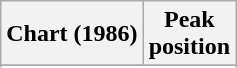<table class="wikitable sortable plainrowheaders" style="text-align:center;">
<tr>
<th scope="col">Chart (1986)</th>
<th scope="col">Peak<br>position</th>
</tr>
<tr>
</tr>
<tr>
</tr>
</table>
